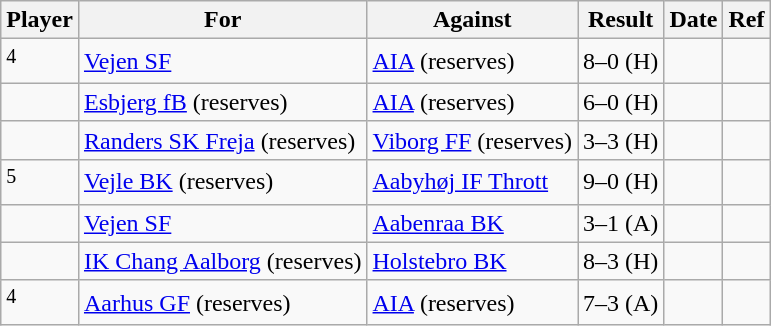<table class="wikitable">
<tr>
<th>Player</th>
<th>For</th>
<th>Against</th>
<th>Result</th>
<th>Date</th>
<th>Ref</th>
</tr>
<tr>
<td> <sup>4</sup></td>
<td><a href='#'>Vejen SF</a></td>
<td><a href='#'>AIA</a> (reserves)</td>
<td>8–0 (H)</td>
<td></td>
<td></td>
</tr>
<tr>
<td> </td>
<td><a href='#'>Esbjerg fB</a> (reserves)</td>
<td><a href='#'>AIA</a> (reserves)</td>
<td>6–0 (H)</td>
<td></td>
<td></td>
</tr>
<tr>
<td> </td>
<td><a href='#'>Randers SK Freja</a> (reserves)</td>
<td><a href='#'>Viborg FF</a> (reserves)</td>
<td>3–3 (H)</td>
<td></td>
<td></td>
</tr>
<tr>
<td> <sup>5</sup></td>
<td><a href='#'>Vejle BK</a> (reserves)</td>
<td><a href='#'>Aabyhøj IF Thrott</a></td>
<td>9–0 (H)</td>
<td></td>
<td></td>
</tr>
<tr>
<td> </td>
<td><a href='#'>Vejen SF</a></td>
<td><a href='#'>Aabenraa BK</a></td>
<td>3–1 (A)</td>
<td></td>
<td></td>
</tr>
<tr>
<td> </td>
<td><a href='#'>IK Chang Aalborg</a> (reserves)</td>
<td><a href='#'>Holstebro BK</a></td>
<td>8–3 (H)</td>
<td></td>
<td></td>
</tr>
<tr>
<td> <sup>4</sup></td>
<td><a href='#'>Aarhus GF</a> (reserves)</td>
<td><a href='#'>AIA</a> (reserves)</td>
<td>7–3 (A)</td>
<td></td>
<td></td>
</tr>
</table>
